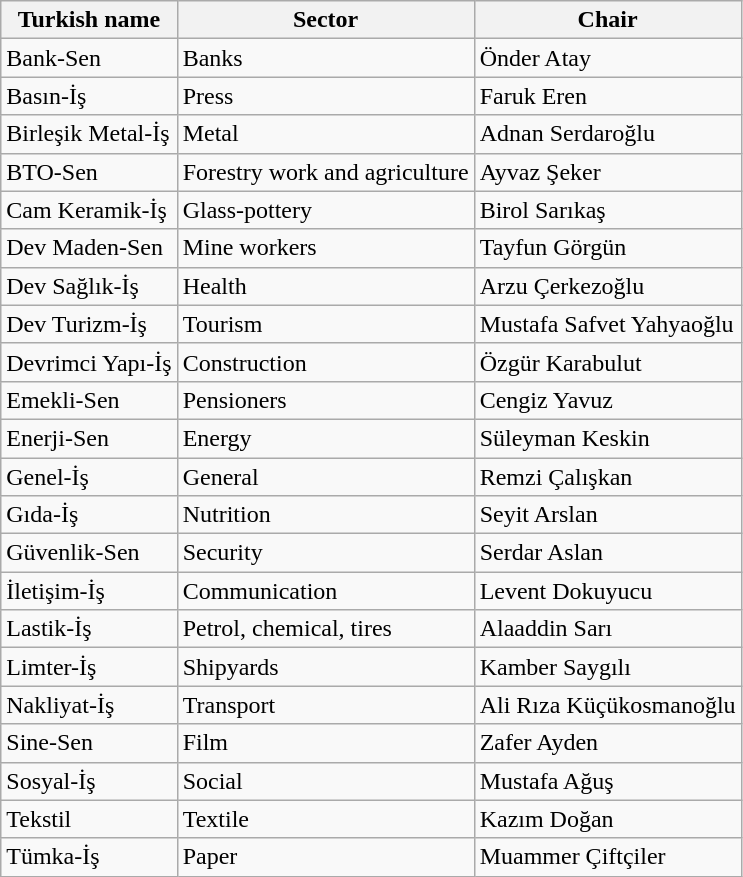<table class="wikitable">
<tr>
<th>Turkish name</th>
<th>Sector</th>
<th>Chair</th>
</tr>
<tr>
<td>Bank-Sen</td>
<td>Banks</td>
<td>Önder Atay</td>
</tr>
<tr>
<td>Basın-İş</td>
<td>Press</td>
<td>Faruk Eren</td>
</tr>
<tr>
<td>Birleşik Metal-İş</td>
<td>Metal</td>
<td>Adnan Serdaroğlu</td>
</tr>
<tr>
<td>BTO-Sen</td>
<td>Forestry work and agriculture</td>
<td>Ayvaz Şeker</td>
</tr>
<tr>
<td>Cam Keramik-İş</td>
<td>Glass-pottery</td>
<td>Birol Sarıkaş</td>
</tr>
<tr>
<td>Dev Maden-Sen</td>
<td>Mine workers</td>
<td>Tayfun Görgün</td>
</tr>
<tr>
<td>Dev Sağlık-İş</td>
<td>Health</td>
<td>Arzu Çerkezoğlu</td>
</tr>
<tr>
<td>Dev Turizm-İş</td>
<td>Tourism</td>
<td>Mustafa Safvet Yahyaoğlu</td>
</tr>
<tr>
<td>Devrimci Yapı-İş</td>
<td>Construction</td>
<td>Özgür Karabulut</td>
</tr>
<tr>
<td>Emekli-Sen</td>
<td>Pensioners</td>
<td>Cengiz Yavuz</td>
</tr>
<tr>
<td>Enerji-Sen</td>
<td>Energy</td>
<td>Süleyman Keskin</td>
</tr>
<tr>
<td>Genel-İş</td>
<td>General</td>
<td>Remzi Çalışkan</td>
</tr>
<tr>
<td>Gıda-İş</td>
<td>Nutrition</td>
<td>Seyit Arslan</td>
</tr>
<tr>
<td>Güvenlik-Sen</td>
<td>Security</td>
<td>Serdar Aslan</td>
</tr>
<tr>
<td>İletişim-İş</td>
<td>Communication</td>
<td>Levent Dokuyucu</td>
</tr>
<tr>
<td>Lastik-İş</td>
<td>Petrol, chemical, tires</td>
<td>Alaaddin Sarı</td>
</tr>
<tr>
<td>Limter-İş</td>
<td>Shipyards</td>
<td>Kamber Saygılı</td>
</tr>
<tr>
<td>Nakliyat-İş</td>
<td>Transport</td>
<td>Ali Rıza Küçükosmanoğlu</td>
</tr>
<tr>
<td>Sine-Sen</td>
<td>Film</td>
<td>Zafer Ayden</td>
</tr>
<tr>
<td>Sosyal-İş</td>
<td>Social</td>
<td>Mustafa Ağuş</td>
</tr>
<tr>
<td>Tekstil</td>
<td>Textile</td>
<td>Kazım Doğan</td>
</tr>
<tr>
<td>Tümka-İş</td>
<td>Paper</td>
<td>Muammer Çiftçiler</td>
</tr>
</table>
